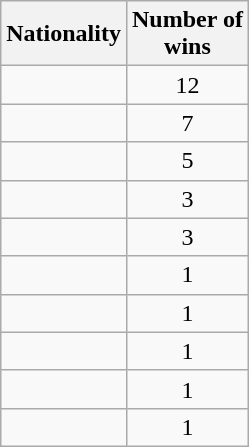<table class="wikitable">
<tr>
<th>Nationality</th>
<th>Number of<br>wins</th>
</tr>
<tr>
<td></td>
<td align=center>12</td>
</tr>
<tr>
<td></td>
<td align=center>7</td>
</tr>
<tr>
<td></td>
<td align=center>5</td>
</tr>
<tr>
<td></td>
<td align=center>3</td>
</tr>
<tr>
<td></td>
<td align=center>3</td>
</tr>
<tr>
<td></td>
<td align=center>1</td>
</tr>
<tr>
<td></td>
<td align=center>1</td>
</tr>
<tr>
<td></td>
<td align=center>1</td>
</tr>
<tr>
<td></td>
<td align=center>1</td>
</tr>
<tr>
<td></td>
<td align=center>1</td>
</tr>
</table>
